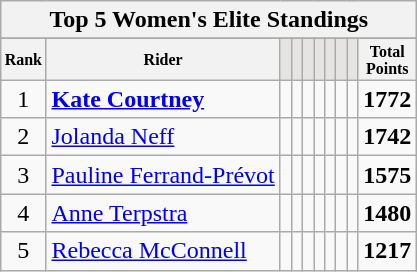<table class="wikitable sortable">
<tr>
<th colspan=27 align="center"><strong>Top 5 Women's Elite Standings</strong></th>
</tr>
<tr>
</tr>
<tr style="font-size:8pt;font-weight:bold">
<th align="center">Rank</th>
<th align="center">Rider</th>
<th class=unsortable style="background:#E5E4E2;"><small></small></th>
<th class=unsortable style="background:#E5E4E2;"><small></small></th>
<th class=unsortable style="background:#E5E4E2;"><small></small></th>
<th class=unsortable style="background:#E5E4E2;"><small></small></th>
<th class=unsortable style="background:#E5E4E2;"><small></small></th>
<th class=unsortable style="background:#E5E4E2;"><small></small></th>
<th class=unsortable style="background:#E5E4E2;"><small></small></th>
<th align="center">Total<br>Points</th>
</tr>
<tr>
<td align=center>1</td>
<td> <strong><a href='#'>Kate Courtney</a></strong></td>
<td align=center></td>
<td align=center></td>
<td align=center></td>
<td align=center></td>
<td align=center></td>
<td align=center></td>
<td align=center></td>
<td align=center><strong>1772</strong></td>
</tr>
<tr>
<td align=center>2</td>
<td> <a href='#'>Jolanda Neff</a></td>
<td align=center></td>
<td align=center></td>
<td align=center></td>
<td align=center></td>
<td align=center></td>
<td align=center></td>
<td align=center></td>
<td align=center><strong>1742</strong></td>
</tr>
<tr>
<td align=center>3</td>
<td> <a href='#'>Pauline Ferrand-Prévot</a></td>
<td align=center></td>
<td align=center></td>
<td align=center></td>
<td align=center></td>
<td align=center></td>
<td align=center></td>
<td align=center></td>
<td align=center><strong>1575</strong></td>
</tr>
<tr>
<td align=center>4</td>
<td> <a href='#'>Anne Terpstra</a></td>
<td align=center></td>
<td align=center></td>
<td align=center></td>
<td align=center></td>
<td align=center></td>
<td align=center></td>
<td align=center></td>
<td align=center><strong>1480</strong></td>
</tr>
<tr>
<td align=center>5</td>
<td> <a href='#'>Rebecca McConnell</a></td>
<td align=center></td>
<td align=center></td>
<td align=center></td>
<td align=center></td>
<td align=center></td>
<td align=center></td>
<td align=center></td>
<td align=center><strong>1217</strong></td>
</tr>
</table>
